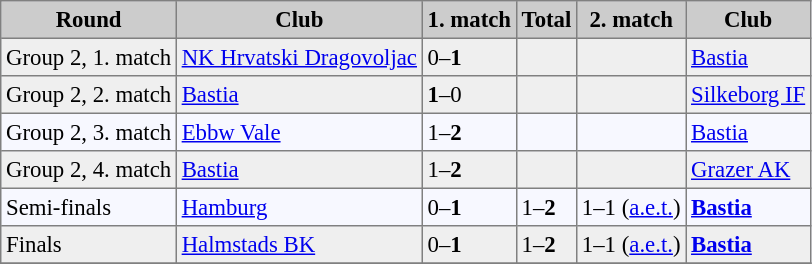<table bgcolor="#f7f8ff" cellpadding="3" cellspacing="0" border="1" style="font-size: 95%; border: gray solid 1px; border-collapse: collapse;">
<tr bgcolor="#CCCCCC">
<th>Round</th>
<th>Club</th>
<th>1. match</th>
<th>Total</th>
<th>2. match</th>
<th>Club</th>
</tr>
<tr bgcolor="#EFEFEF">
<td>Group 2, 1. match</td>
<td> <a href='#'>NK Hrvatski Dragovoljac</a></td>
<td>0–<strong>1</strong></td>
<td></td>
<td></td>
<td><a href='#'>Bastia</a></td>
</tr>
<tr bgcolor="#EFEFEF">
<td>Group 2, 2. match</td>
<td><a href='#'>Bastia</a></td>
<td><strong>1</strong>–0</td>
<td></td>
<td></td>
<td> <a href='#'>Silkeborg IF</a></td>
</tr>
<tr>
<td>Group 2, 3. match</td>
<td> <a href='#'>Ebbw Vale</a></td>
<td>1–<strong>2</strong></td>
<td></td>
<td></td>
<td><a href='#'>Bastia</a></td>
</tr>
<tr bgcolor="#EFEFEF">
<td>Group 2, 4. match</td>
<td><a href='#'>Bastia</a></td>
<td>1–<strong>2</strong></td>
<td></td>
<td></td>
<td> <a href='#'>Grazer AK</a></td>
</tr>
<tr>
<td>Semi-finals</td>
<td> <a href='#'>Hamburg</a></td>
<td>0–<strong>1</strong></td>
<td>1–<strong>2</strong></td>
<td>1–1 (<a href='#'>a.e.t.</a>)</td>
<td><strong><a href='#'>Bastia</a></strong></td>
</tr>
<tr bgcolor="#EFEFEF">
<td>Finals</td>
<td> <a href='#'>Halmstads BK</a></td>
<td>0–<strong>1</strong></td>
<td>1–<strong>2</strong></td>
<td>1–1 (<a href='#'>a.e.t.</a>)</td>
<td><strong><a href='#'>Bastia</a></strong></td>
</tr>
<tr>
</tr>
</table>
